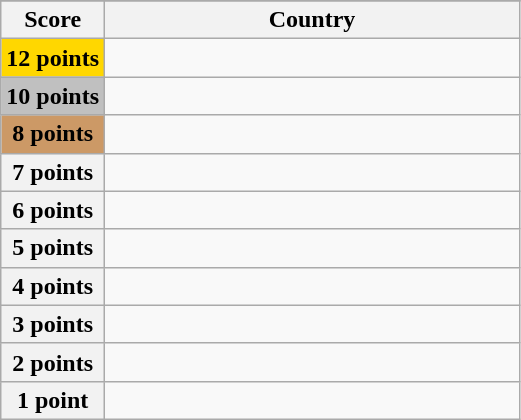<table class="wikitable">
<tr>
</tr>
<tr>
<th scope="col" width="20%">Score</th>
<th scope="col">Country</th>
</tr>
<tr>
<th scope="row" style="background:gold">12 points</th>
<td></td>
</tr>
<tr>
<th scope="row" style="background:silver">10 points</th>
<td></td>
</tr>
<tr>
<th scope="row" style="background:#CC9966">8 points</th>
<td></td>
</tr>
<tr>
<th scope="row">7 points</th>
<td></td>
</tr>
<tr>
<th scope="row">6 points</th>
<td></td>
</tr>
<tr>
<th scope="row">5 points</th>
<td></td>
</tr>
<tr>
<th scope="row">4 points</th>
<td></td>
</tr>
<tr>
<th scope="row">3 points</th>
<td></td>
</tr>
<tr>
<th scope="row">2 points</th>
<td></td>
</tr>
<tr>
<th scope="row">1 point</th>
<td></td>
</tr>
</table>
